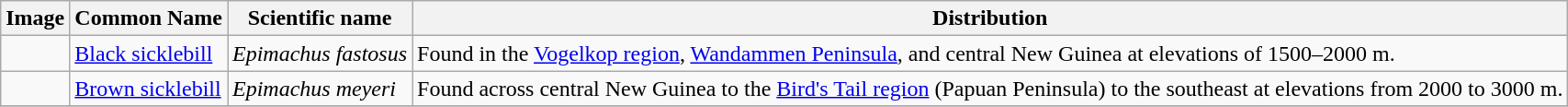<table class="wikitable">
<tr>
<th>Image</th>
<th>Common Name</th>
<th>Scientific name</th>
<th>Distribution</th>
</tr>
<tr>
<td></td>
<td><a href='#'>Black sicklebill</a></td>
<td><em>Epimachus fastosus</em></td>
<td>Found in the <a href='#'>Vogelkop region</a>, <a href='#'>Wandammen Peninsula</a>, and central New Guinea at elevations of 1500–2000 m.</td>
</tr>
<tr>
<td></td>
<td><a href='#'>Brown sicklebill</a></td>
<td><em>Epimachus meyeri</em></td>
<td>Found across central New Guinea to the <a href='#'>Bird's Tail region</a> (Papuan Peninsula) to the southeast at elevations from 2000 to 3000 m.</td>
</tr>
<tr>
</tr>
</table>
